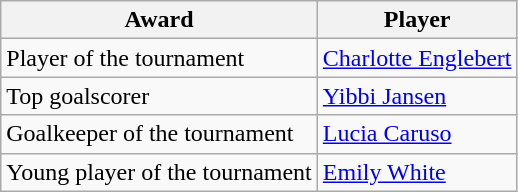<table class="wikitable">
<tr>
<th>Award</th>
<th>Player</th>
</tr>
<tr>
<td>Player of the tournament</td>
<td> <a href='#'>Charlotte Englebert</a></td>
</tr>
<tr>
<td>Top goalscorer</td>
<td> <a href='#'>Yibbi Jansen</a></td>
</tr>
<tr>
<td>Goalkeeper of the tournament</td>
<td> <a href='#'>Lucia Caruso</a></td>
</tr>
<tr>
<td>Young player of the tournament</td>
<td> <a href='#'>Emily White</a></td>
</tr>
</table>
